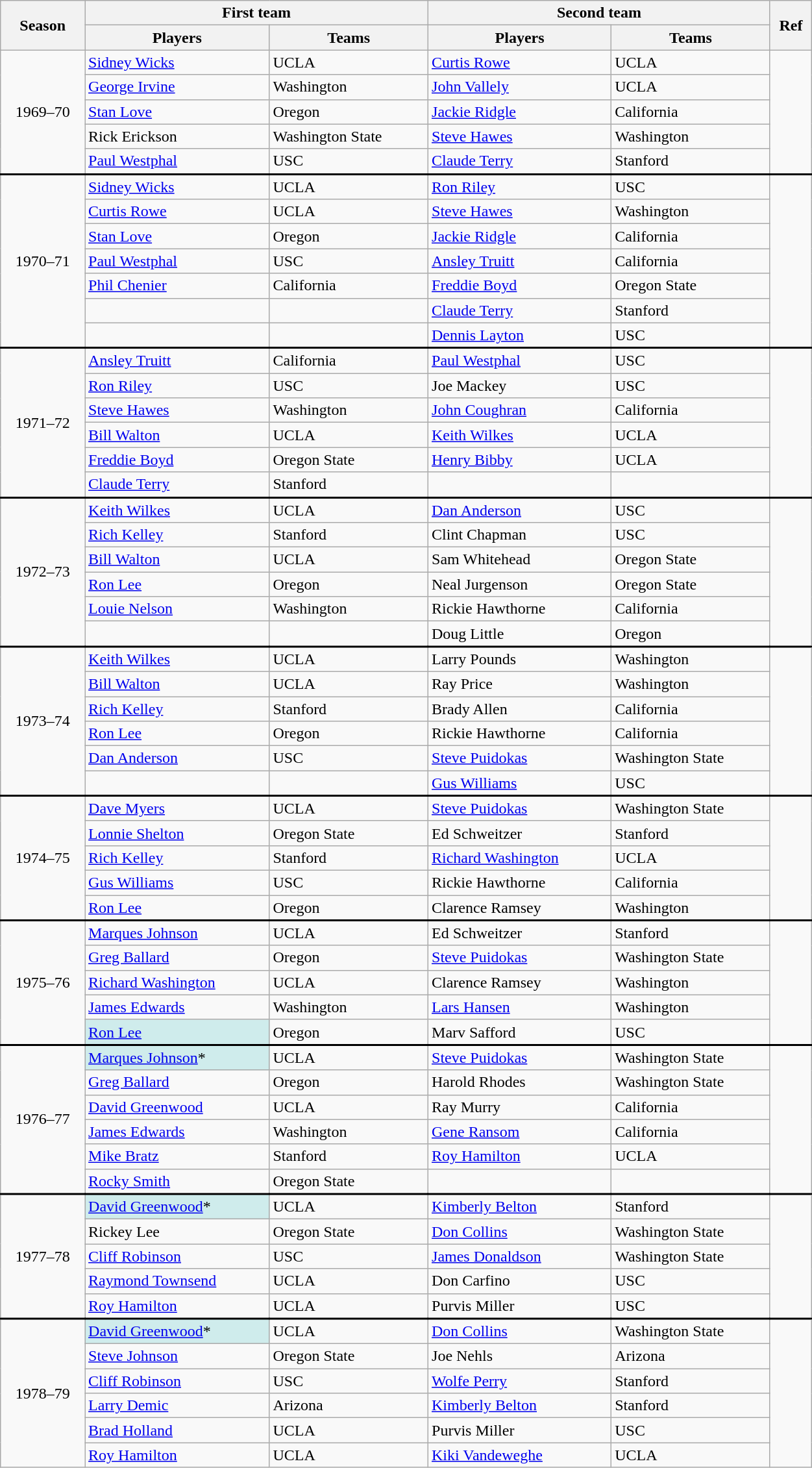<table class="wikitable" style="width:66%">
<tr>
<th rowspan=2>Season</th>
<th colspan=2>First team</th>
<th colspan=2>Second team</th>
<th rowspan=2>Ref</th>
</tr>
<tr>
<th>Players</th>
<th>Teams</th>
<th>Players</th>
<th>Teams</th>
</tr>
<tr>
<td rowspan=5 style="text-align:center;">1969–70</td>
<td><a href='#'>Sidney Wicks</a></td>
<td>UCLA</td>
<td><a href='#'>Curtis Rowe</a></td>
<td>UCLA</td>
<td rowspan=5 style="text-align:center;"></td>
</tr>
<tr>
<td><a href='#'>George Irvine</a></td>
<td>Washington</td>
<td><a href='#'>John Vallely</a></td>
<td>UCLA</td>
</tr>
<tr>
<td><a href='#'>Stan Love</a></td>
<td>Oregon</td>
<td><a href='#'>Jackie Ridgle</a></td>
<td>California</td>
</tr>
<tr>
<td>Rick Erickson</td>
<td>Washington State</td>
<td><a href='#'>Steve Hawes</a></td>
<td>Washington</td>
</tr>
<tr>
<td><a href='#'>Paul Westphal</a></td>
<td>USC</td>
<td><a href='#'>Claude Terry</a></td>
<td>Stanford</td>
</tr>
<tr style="border-top:2px solid black">
<td rowspan=7 style="text-align:center;">1970–71</td>
<td><a href='#'>Sidney Wicks</a></td>
<td>UCLA</td>
<td><a href='#'>Ron Riley</a></td>
<td>USC</td>
<td rowspan=7 style="text-align:center;"></td>
</tr>
<tr>
<td><a href='#'>Curtis Rowe</a></td>
<td>UCLA</td>
<td><a href='#'>Steve Hawes</a></td>
<td>Washington</td>
</tr>
<tr>
<td><a href='#'>Stan Love</a></td>
<td>Oregon</td>
<td><a href='#'>Jackie Ridgle</a></td>
<td>California</td>
</tr>
<tr>
<td><a href='#'>Paul Westphal</a></td>
<td>USC</td>
<td><a href='#'>Ansley Truitt</a></td>
<td>California</td>
</tr>
<tr>
<td><a href='#'>Phil Chenier</a></td>
<td>California</td>
<td><a href='#'>Freddie Boyd</a></td>
<td>Oregon State</td>
</tr>
<tr>
<td></td>
<td></td>
<td><a href='#'>Claude Terry</a></td>
<td>Stanford</td>
</tr>
<tr>
<td></td>
<td></td>
<td><a href='#'>Dennis Layton</a></td>
<td>USC</td>
</tr>
<tr style="border-top:2px solid black">
<td rowspan=6 style="text-align:center;">1971–72</td>
<td><a href='#'>Ansley Truitt</a></td>
<td>California</td>
<td><a href='#'>Paul Westphal</a></td>
<td>USC</td>
<td rowspan=6 style="text-align:center;"></td>
</tr>
<tr>
<td><a href='#'>Ron Riley</a></td>
<td>USC</td>
<td>Joe Mackey</td>
<td>USC</td>
</tr>
<tr>
<td><a href='#'>Steve Hawes</a></td>
<td>Washington</td>
<td><a href='#'>John Coughran</a></td>
<td>California</td>
</tr>
<tr>
<td><a href='#'>Bill Walton</a></td>
<td>UCLA</td>
<td><a href='#'>Keith Wilkes</a></td>
<td>UCLA</td>
</tr>
<tr>
<td><a href='#'>Freddie Boyd</a></td>
<td>Oregon State</td>
<td><a href='#'>Henry Bibby</a></td>
<td>UCLA</td>
</tr>
<tr>
<td><a href='#'>Claude Terry</a></td>
<td>Stanford</td>
<td></td>
<td></td>
</tr>
<tr style="border-top:2px solid black">
<td rowspan=6 style="text-align:center;">1972–73</td>
<td><a href='#'>Keith Wilkes</a></td>
<td>UCLA</td>
<td><a href='#'>Dan Anderson</a></td>
<td>USC</td>
<td rowspan=6 style="text-align:center;"></td>
</tr>
<tr>
<td><a href='#'>Rich Kelley</a></td>
<td>Stanford</td>
<td>Clint Chapman</td>
<td>USC</td>
</tr>
<tr>
<td><a href='#'>Bill Walton</a></td>
<td>UCLA</td>
<td>Sam Whitehead</td>
<td>Oregon State</td>
</tr>
<tr>
<td><a href='#'>Ron Lee</a></td>
<td>Oregon</td>
<td>Neal Jurgenson</td>
<td>Oregon State</td>
</tr>
<tr>
<td><a href='#'>Louie Nelson</a></td>
<td>Washington</td>
<td>Rickie Hawthorne</td>
<td>California</td>
</tr>
<tr>
<td></td>
<td></td>
<td>Doug Little</td>
<td>Oregon</td>
</tr>
<tr style="border-top:2px solid black">
<td rowspan=6 style="text-align:center;">1973–74</td>
<td><a href='#'>Keith Wilkes</a></td>
<td>UCLA</td>
<td>Larry Pounds</td>
<td>Washington</td>
<td rowspan=6 style="text-align:center;"></td>
</tr>
<tr>
<td><a href='#'>Bill Walton</a></td>
<td>UCLA</td>
<td>Ray Price</td>
<td>Washington</td>
</tr>
<tr>
<td><a href='#'>Rich Kelley</a></td>
<td>Stanford</td>
<td>Brady Allen</td>
<td>California</td>
</tr>
<tr>
<td><a href='#'>Ron Lee</a></td>
<td>Oregon</td>
<td>Rickie Hawthorne</td>
<td>California</td>
</tr>
<tr>
<td><a href='#'>Dan Anderson</a></td>
<td>USC</td>
<td><a href='#'>Steve Puidokas</a></td>
<td>Washington State</td>
</tr>
<tr>
<td></td>
<td></td>
<td><a href='#'>Gus Williams</a></td>
<td>USC</td>
</tr>
<tr style="border-top:2px solid black">
<td rowspan=5 style="text-align:center;">1974–75</td>
<td><a href='#'>Dave Myers</a></td>
<td>UCLA</td>
<td><a href='#'>Steve Puidokas</a></td>
<td>Washington State</td>
<td rowspan=5 style="text-align:center;"></td>
</tr>
<tr>
<td><a href='#'>Lonnie Shelton</a></td>
<td>Oregon State</td>
<td>Ed Schweitzer</td>
<td>Stanford</td>
</tr>
<tr>
<td><a href='#'>Rich Kelley</a></td>
<td>Stanford</td>
<td><a href='#'>Richard Washington</a></td>
<td>UCLA</td>
</tr>
<tr>
<td><a href='#'>Gus Williams</a></td>
<td>USC</td>
<td>Rickie Hawthorne</td>
<td>California</td>
</tr>
<tr>
<td><a href='#'>Ron Lee</a></td>
<td>Oregon</td>
<td>Clarence Ramsey</td>
<td>Washington</td>
</tr>
<tr style="border-top:2px solid black">
<td rowspan=5 style="text-align:center;">1975–76</td>
<td><a href='#'>Marques Johnson</a></td>
<td>UCLA</td>
<td>Ed Schweitzer</td>
<td>Stanford</td>
<td rowspan=5 style="text-align:center;"></td>
</tr>
<tr>
<td><a href='#'>Greg Ballard</a></td>
<td>Oregon</td>
<td><a href='#'>Steve Puidokas</a></td>
<td>Washington State</td>
</tr>
<tr>
<td><a href='#'>Richard Washington</a></td>
<td>UCLA</td>
<td>Clarence Ramsey</td>
<td>Washington</td>
</tr>
<tr>
<td><a href='#'>James Edwards</a></td>
<td>Washington</td>
<td><a href='#'>Lars Hansen</a></td>
<td>Washington</td>
</tr>
<tr>
<td style="background:#cfecec;"><a href='#'>Ron Lee</a></td>
<td>Oregon</td>
<td>Marv Safford</td>
<td>USC</td>
</tr>
<tr style="border-top:2px solid black">
<td rowspan=6 style="text-align:center;">1976–77</td>
<td style="background:#cfecec;"><a href='#'>Marques Johnson</a>*</td>
<td>UCLA</td>
<td><a href='#'>Steve Puidokas</a></td>
<td>Washington State</td>
<td rowspan=6 style="text-align:center;"></td>
</tr>
<tr>
<td><a href='#'>Greg Ballard</a></td>
<td>Oregon</td>
<td>Harold Rhodes</td>
<td>Washington State</td>
</tr>
<tr>
<td><a href='#'>David Greenwood</a></td>
<td>UCLA</td>
<td>Ray Murry</td>
<td>California</td>
</tr>
<tr>
<td><a href='#'>James Edwards</a></td>
<td>Washington</td>
<td><a href='#'>Gene Ransom</a></td>
<td>California</td>
</tr>
<tr>
<td><a href='#'>Mike Bratz</a></td>
<td>Stanford</td>
<td><a href='#'>Roy Hamilton</a></td>
<td>UCLA</td>
</tr>
<tr>
<td><a href='#'>Rocky Smith</a></td>
<td>Oregon State</td>
<td></td>
<td></td>
</tr>
<tr style="border-top:2px solid black">
<td rowspan=5 style="text-align:center;">1977–78</td>
<td style="background:#cfecec;"><a href='#'>David Greenwood</a>*</td>
<td>UCLA</td>
<td><a href='#'>Kimberly Belton</a></td>
<td>Stanford</td>
<td rowspan=5 style="text-align:center;"></td>
</tr>
<tr>
<td>Rickey Lee</td>
<td>Oregon State</td>
<td><a href='#'>Don Collins</a></td>
<td>Washington State</td>
</tr>
<tr>
<td><a href='#'>Cliff Robinson</a></td>
<td>USC</td>
<td><a href='#'>James Donaldson</a></td>
<td>Washington State</td>
</tr>
<tr>
<td><a href='#'>Raymond Townsend</a></td>
<td>UCLA</td>
<td>Don Carfino</td>
<td>USC</td>
</tr>
<tr>
<td><a href='#'>Roy Hamilton</a></td>
<td>UCLA</td>
<td>Purvis Miller</td>
<td>USC</td>
</tr>
<tr style="border-top:2px solid black">
<td rowspan=6 style="text-align:center;">1978–79</td>
<td style="background:#cfecec;"><a href='#'>David Greenwood</a>*</td>
<td>UCLA</td>
<td><a href='#'>Don Collins</a></td>
<td>Washington State</td>
<td rowspan=6 style="text-align:center;"></td>
</tr>
<tr>
<td><a href='#'>Steve Johnson</a></td>
<td>Oregon State</td>
<td>Joe Nehls</td>
<td>Arizona</td>
</tr>
<tr>
<td><a href='#'>Cliff Robinson</a></td>
<td>USC</td>
<td><a href='#'>Wolfe Perry</a></td>
<td>Stanford</td>
</tr>
<tr>
<td><a href='#'>Larry Demic</a></td>
<td>Arizona</td>
<td><a href='#'>Kimberly Belton</a></td>
<td>Stanford</td>
</tr>
<tr>
<td><a href='#'>Brad Holland</a></td>
<td>UCLA</td>
<td>Purvis Miller</td>
<td>USC</td>
</tr>
<tr>
<td><a href='#'>Roy Hamilton</a></td>
<td>UCLA</td>
<td><a href='#'>Kiki Vandeweghe</a></td>
<td>UCLA</td>
</tr>
</table>
